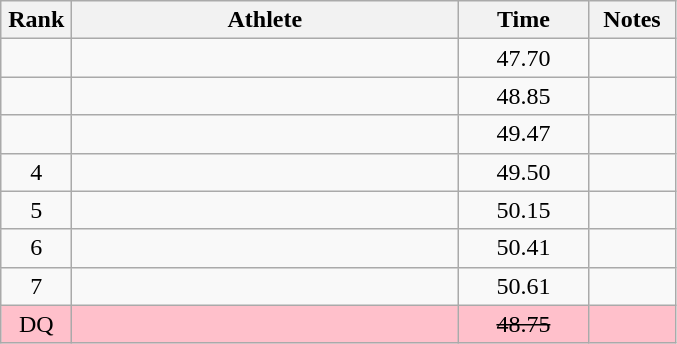<table class="wikitable" style="text-align:center">
<tr>
<th width=40>Rank</th>
<th width=250>Athlete</th>
<th width=80>Time</th>
<th width=50>Notes</th>
</tr>
<tr>
<td></td>
<td align=left></td>
<td>47.70</td>
<td></td>
</tr>
<tr>
<td></td>
<td align=left></td>
<td>48.85</td>
<td></td>
</tr>
<tr>
<td></td>
<td align=left></td>
<td>49.47</td>
<td></td>
</tr>
<tr>
<td>4</td>
<td align=left></td>
<td>49.50</td>
<td></td>
</tr>
<tr>
<td>5</td>
<td align=left></td>
<td>50.15</td>
<td></td>
</tr>
<tr>
<td>6</td>
<td align=left></td>
<td>50.41</td>
<td></td>
</tr>
<tr>
<td>7</td>
<td align=left></td>
<td>50.61</td>
<td></td>
</tr>
<tr bgcolor=pink>
<td>DQ</td>
<td align=left></td>
<td><s>48.75</s></td>
<td></td>
</tr>
</table>
